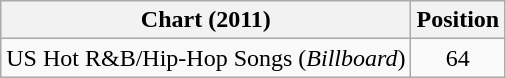<table class="wikitable">
<tr>
<th>Chart (2011)</th>
<th>Position</th>
</tr>
<tr>
<td>US Hot R&B/Hip-Hop Songs (<em>Billboard</em>)</td>
<td align="center">64</td>
</tr>
</table>
